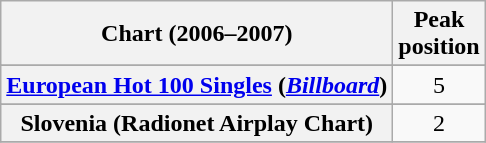<table class="wikitable sortable plainrowheaders" style="text-align:center">
<tr>
<th scope="col">Chart (2006–2007)</th>
<th scope="col">Peak<br>position</th>
</tr>
<tr>
</tr>
<tr>
</tr>
<tr>
<th scope="row"><a href='#'>European Hot 100 Singles</a> (<em><a href='#'>Billboard</a></em>)</th>
<td>5</td>
</tr>
<tr>
</tr>
<tr>
<th scope="row">Slovenia (Radionet Airplay Chart)</th>
<td>2</td>
</tr>
<tr>
</tr>
</table>
